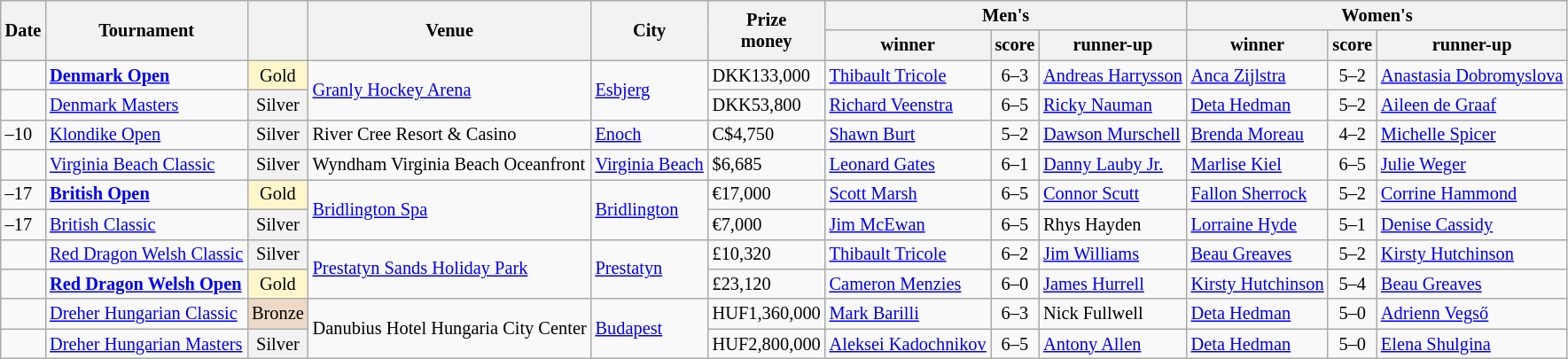<table class="wikitable sortable" style="font-size: 85%">
<tr>
<th rowspan="2">Date</th>
<th rowspan="2">Tournament</th>
<th rowspan="2"></th>
<th rowspan="2">Venue</th>
<th rowspan="2">City</th>
<th rowspan="2" class=unsortable>Prize<br>money</th>
<th colspan="3">Men's</th>
<th colspan="3">Women's</th>
</tr>
<tr>
<th>winner</th>
<th class=unsortable>score</th>
<th>runner-up</th>
<th>winner</th>
<th class=unsortable>score</th>
<th>runner-up</th>
</tr>
<tr>
<td></td>
<td><strong><a href='#'>Denmark Open</a></strong></td>
<td bgcolor="fff7cc" align="center">Gold</td>
<td rowspan=2><a href='#'>Granly Hockey Arena</a></td>
<td rowspan=2> <a href='#'>Esbjerg</a></td>
<td>DKK133,000</td>
<td> <a href='#'>Thibault Tricole</a></td>
<td align="center">6–3</td>
<td> <a href='#'>Andreas Harrysson</a></td>
<td> <a href='#'>Anca Zijlstra</a></td>
<td align="center">5–2</td>
<td> <a href='#'>Anastasia Dobromyslova</a></td>
</tr>
<tr>
<td></td>
<td><a href='#'>Denmark Masters</a></td>
<td bgcolor="f2f2f2" align="center">Silver</td>
<td>DKK53,800</td>
<td> <a href='#'>Richard Veenstra</a></td>
<td align="center">6–5</td>
<td> <a href='#'>Ricky Nauman</a></td>
<td> <a href='#'>Deta Hedman</a></td>
<td align="center">5–2</td>
<td> <a href='#'>Aileen de Graaf</a></td>
</tr>
<tr>
<td>–10</td>
<td><a href='#'>Klondike Open</a></td>
<td bgcolor="f2f2f2" align="center">Silver</td>
<td>River Cree Resort & Casino</td>
<td> <a href='#'>Enoch</a></td>
<td>C$4,750</td>
<td> <a href='#'>Shawn Burt</a></td>
<td align="center">5–2</td>
<td> <a href='#'>Dawson Murschell</a></td>
<td> <a href='#'>Brenda Moreau</a></td>
<td align="center">4–2</td>
<td> <a href='#'>Michelle Spicer</a></td>
</tr>
<tr>
<td></td>
<td><a href='#'>Virginia Beach Classic</a></td>
<td bgcolor="f2f2f2" align="center">Silver</td>
<td>Wyndham Virginia Beach Oceanfront</td>
<td> <a href='#'>Virginia Beach</a></td>
<td>$6,685</td>
<td> <a href='#'>Leonard Gates</a></td>
<td align="center">6–1</td>
<td> <a href='#'>Danny Lauby Jr.</a></td>
<td> <a href='#'>Marlise Kiel</a></td>
<td align="center">6–5</td>
<td> <a href='#'>Julie Weger</a></td>
</tr>
<tr>
<td>–17</td>
<td><strong><a href='#'>British Open</a></strong></td>
<td bgcolor="fff7cc" align="center">Gold</td>
<td rowspan=2><a href='#'>Bridlington Spa</a></td>
<td rowspan=2> <a href='#'>Bridlington</a></td>
<td>€17,000</td>
<td> <a href='#'>Scott Marsh</a></td>
<td align="center">6–5</td>
<td> <a href='#'>Connor Scutt</a></td>
<td> <a href='#'>Fallon Sherrock</a></td>
<td align="center">5–2</td>
<td> <a href='#'>Corrine Hammond</a></td>
</tr>
<tr>
<td>–17</td>
<td><a href='#'>British Classic</a></td>
<td bgcolor="f2f2f2" align="center">Silver</td>
<td>€7,000</td>
<td> <a href='#'>Jim McEwan</a></td>
<td align="center">6–5</td>
<td> Rhys Hayden</td>
<td> <a href='#'>Lorraine Hyde</a></td>
<td align="center">5–1</td>
<td> <a href='#'>Denise Cassidy</a></td>
</tr>
<tr>
<td></td>
<td><a href='#'>Red Dragon Welsh Classic</a></td>
<td bgcolor="f2f2f2" align="center">Silver</td>
<td rowspan=2><a href='#'>Prestatyn Sands Holiday Park</a></td>
<td rowspan=2> <a href='#'>Prestatyn</a></td>
<td>£10,320</td>
<td> <a href='#'>Thibault Tricole</a></td>
<td align="center">6–2</td>
<td> <a href='#'>Jim Williams</a></td>
<td> <a href='#'>Beau Greaves</a></td>
<td align="center">5–2</td>
<td> <a href='#'>Kirsty Hutchinson</a></td>
</tr>
<tr>
<td></td>
<td><strong><a href='#'>Red Dragon Welsh Open</a></strong></td>
<td bgcolor="fff7cc" align="center">Gold</td>
<td>£23,120</td>
<td> <a href='#'>Cameron Menzies</a></td>
<td align="center">6–0</td>
<td> <a href='#'>James Hurrell</a></td>
<td> <a href='#'>Kirsty Hutchinson</a></td>
<td align="center">5–4</td>
<td> <a href='#'>Beau Greaves</a></td>
</tr>
<tr>
<td></td>
<td><a href='#'>Dreher Hungarian Classic</a></td>
<td bgcolor="ecd9c6" align="center">Bronze</td>
<td rowspan=2>Danubius Hotel Hungaria City Center</td>
<td rowspan=2> <a href='#'>Budapest</a></td>
<td>HUF1,360,000</td>
<td> <a href='#'>Mark Barilli</a></td>
<td align="center">6–3</td>
<td> Nick Fullwell</td>
<td> <a href='#'>Deta Hedman</a></td>
<td align="center">5–0</td>
<td> <a href='#'>Adrienn Vegső</a></td>
</tr>
<tr>
<td></td>
<td><a href='#'>Dreher Hungarian Masters</a></td>
<td bgcolor="f2f2f2" align="center">Silver</td>
<td>HUF2,800,000</td>
<td> <a href='#'>Aleksei Kadochnikov</a></td>
<td align="center">6–5</td>
<td> <a href='#'>Antony Allen</a></td>
<td> <a href='#'>Deta Hedman</a></td>
<td align="center">5–0</td>
<td> <a href='#'>Elena Shulgina</a></td>
</tr>
</table>
